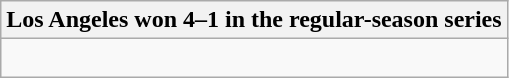<table class="wikitable collapsible collapsed">
<tr>
<th>Los Angeles won 4–1 in the regular-season series</th>
</tr>
<tr>
<td><br>



</td>
</tr>
</table>
